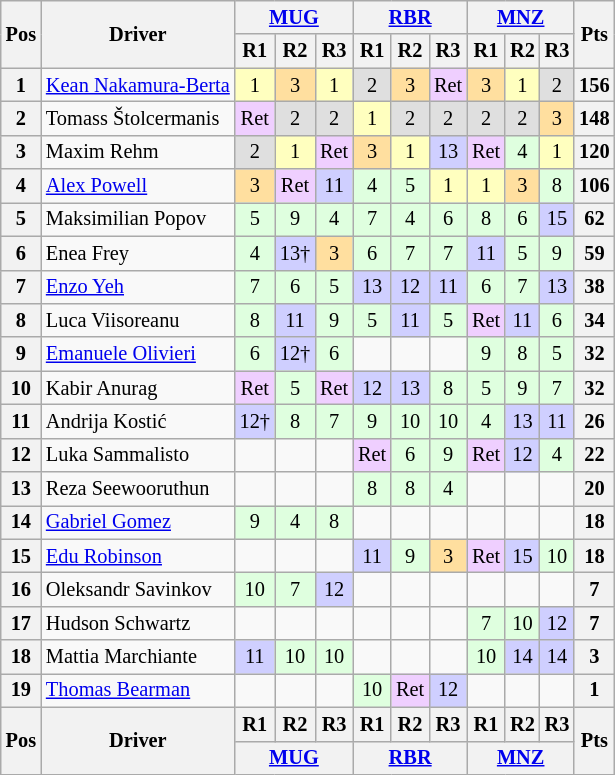<table class="wikitable" style="font-size: 85%; text-align:center">
<tr>
<th rowspan=2>Pos</th>
<th rowspan=2>Driver</th>
<th colspan=3><a href='#'>MUG</a><br></th>
<th colspan=3><a href='#'>RBR</a><br></th>
<th colspan=3><a href='#'>MNZ</a><br></th>
<th rowspan=2>Pts</th>
</tr>
<tr>
<th>R1</th>
<th>R2</th>
<th>R3</th>
<th>R1</th>
<th>R2</th>
<th>R3</th>
<th>R1</th>
<th>R2</th>
<th>R3</th>
</tr>
<tr>
<th>1</th>
<td style="text-align:left"> <a href='#'>Kean Nakamura-Berta</a></td>
<td style="background:#ffffbf">1</td>
<td style="background:#ffdf9f">3</td>
<td style="background:#ffffbf">1</td>
<td style="background:#dfdfdf">2</td>
<td style="background:#ffdf9f">3</td>
<td style="background:#efcfff">Ret</td>
<td style="background:#ffdf9f">3</td>
<td style="background:#ffffbf">1</td>
<td style="background:#dfdfdf">2</td>
<th>156</th>
</tr>
<tr>
<th>2</th>
<td style="text-align:left"> Tomass Štolcermanis</td>
<td style="background:#efcfff">Ret</td>
<td style="background:#dfdfdf">2</td>
<td style="background:#dfdfdf">2</td>
<td style="background:#ffffbf">1</td>
<td style="background:#dfdfdf">2</td>
<td style="background:#dfdfdf">2</td>
<td style="background:#dfdfdf">2</td>
<td style="background:#dfdfdf">2</td>
<td style="background:#ffdf9f">3</td>
<th>148</th>
</tr>
<tr>
<th>3</th>
<td style="text-align:left"> Maxim Rehm</td>
<td style="background:#dfdfdf">2</td>
<td style="background:#ffffbf">1</td>
<td style="background:#efcfff">Ret</td>
<td style="background:#ffdf9f">3</td>
<td style="background:#ffffbf">1</td>
<td style="background:#cfcfff">13</td>
<td style="background:#efcfff">Ret</td>
<td style="background:#dfffdf">4</td>
<td style="background:#ffffbf">1</td>
<th>120</th>
</tr>
<tr>
<th>4</th>
<td style="text-align:left"> <a href='#'>Alex Powell</a></td>
<td style="background:#ffdf9f">3</td>
<td style="background:#efcfff">Ret</td>
<td style="background:#cfcfff">11</td>
<td style="background:#dfffdf">4</td>
<td style="background:#dfffdf">5</td>
<td style="background:#ffffbf">1</td>
<td style="background:#ffffbf">1</td>
<td style="background:#ffdf9f">3</td>
<td style="background:#dfffdf">8</td>
<th>106</th>
</tr>
<tr>
<th>5</th>
<td style="text-align:left"> Maksimilian Popov</td>
<td style="background:#dfffdf">5</td>
<td style="background:#dfffdf">9</td>
<td style="background:#dfffdf">4</td>
<td style="background:#dfffdf">7</td>
<td style="background:#dfffdf">4</td>
<td style="background:#dfffdf">6</td>
<td style="background:#dfffdf">8</td>
<td style="background:#dfffdf">6</td>
<td style="background:#cfcfff">15</td>
<th>62</th>
</tr>
<tr>
<th>6</th>
<td style="text-align:left"> Enea Frey</td>
<td style="background:#dfffdf">4</td>
<td style="background:#cfcfff">13†</td>
<td style="background:#ffdf9f">3</td>
<td style="background:#dfffdf">6</td>
<td style="background:#dfffdf">7</td>
<td style="background:#dfffdf">7</td>
<td style="background:#cfcfff">11</td>
<td style="background:#dfffdf">5</td>
<td style="background:#dfffdf">9</td>
<th>59</th>
</tr>
<tr>
<th>7</th>
<td style="text-align:left"> <a href='#'>Enzo Yeh</a></td>
<td style="background:#dfffdf">7</td>
<td style="background:#dfffdf">6</td>
<td style="background:#dfffdf">5</td>
<td style="background:#cfcfff">13</td>
<td style="background:#cfcfff">12</td>
<td style="background:#cfcfff">11</td>
<td style="background:#dfffdf">6</td>
<td style="background:#dfffdf">7</td>
<td style="background:#cfcfff">13</td>
<th>38</th>
</tr>
<tr>
<th>8</th>
<td style="text-align:left"> Luca Viisoreanu</td>
<td style="background:#dfffdf">8</td>
<td style="background:#cfcfff">11</td>
<td style="background:#dfffdf">9</td>
<td style="background:#dfffdf">5</td>
<td style="background:#cfcfff">11</td>
<td style="background:#dfffdf">5</td>
<td style="background:#efcfff">Ret</td>
<td style="background:#cfcfff">11</td>
<td style="background:#dfffdf">6</td>
<th>34</th>
</tr>
<tr>
<th>9</th>
<td style="text-align:left"> <a href='#'>Emanuele Olivieri</a></td>
<td style="background:#dfffdf">6</td>
<td style="background:#cfcfff">12†</td>
<td style="background:#dfffdf">6</td>
<td></td>
<td></td>
<td></td>
<td style="background:#dfffdf">9</td>
<td style="background:#dfffdf">8</td>
<td style="background:#dfffdf">5</td>
<th>32</th>
</tr>
<tr>
<th>10</th>
<td style="text-align:left"> Kabir Anurag</td>
<td style="background:#efcfff">Ret</td>
<td style="background:#dfffdf">5</td>
<td style="background:#efcfff">Ret</td>
<td style="background:#cfcfff">12</td>
<td style="background:#cfcfff">13</td>
<td style="background:#dfffdf">8</td>
<td style="background:#dfffdf">5</td>
<td style="background:#dfffdf">9</td>
<td style="background:#dfffdf">7</td>
<th>32</th>
</tr>
<tr>
<th>11</th>
<td style="text-align:left"> Andrija Kostić</td>
<td style="background:#cfcfff">12†</td>
<td style="background:#dfffdf">8</td>
<td style="background:#dfffdf">7</td>
<td style="background:#dfffdf">9</td>
<td style="background:#dfffdf">10</td>
<td style="background:#dfffdf">10</td>
<td style="background:#dfffdf">4</td>
<td style="background:#cfcfff">13</td>
<td style="background:#cfcfff">11</td>
<th>26</th>
</tr>
<tr>
<th>12</th>
<td style="text-align:left"> Luka Sammalisto</td>
<td></td>
<td></td>
<td></td>
<td style="background:#efcfff">Ret</td>
<td style="background:#dfffdf">6</td>
<td style="background:#dfffdf">9</td>
<td style="background:#efcfff">Ret</td>
<td style="background:#cfcfff">12</td>
<td style="background:#dfffdf">4</td>
<th>22</th>
</tr>
<tr>
<th>13</th>
<td style="text-align:left"> Reza Seewooruthun</td>
<td></td>
<td></td>
<td></td>
<td style="background:#dfffdf">8</td>
<td style="background:#dfffdf">8</td>
<td style="background:#dfffdf">4</td>
<td></td>
<td></td>
<td></td>
<th>20</th>
</tr>
<tr>
<th>14</th>
<td style="text-align:left"> <a href='#'>Gabriel Gomez</a></td>
<td style="background:#dfffdf">9</td>
<td style="background:#dfffdf">4</td>
<td style="background:#dfffdf">8</td>
<td></td>
<td></td>
<td></td>
<td></td>
<td></td>
<td></td>
<th>18</th>
</tr>
<tr>
<th>15</th>
<td style="text-align:left"> <a href='#'>Edu Robinson</a></td>
<td></td>
<td></td>
<td></td>
<td style="background:#cfcfff">11</td>
<td style="background:#dfffdf">9</td>
<td style="background:#ffdf9f">3</td>
<td style="background:#efcfff">Ret</td>
<td style="background:#cfcfff">15</td>
<td style="background:#dfffdf">10</td>
<th>18</th>
</tr>
<tr>
<th>16</th>
<td style="text-align:left"> Oleksandr Savinkov</td>
<td style="background:#dfffdf">10</td>
<td style="background:#dfffdf">7</td>
<td style="background:#cfcfff">12</td>
<td></td>
<td></td>
<td></td>
<td></td>
<td></td>
<td></td>
<th>7</th>
</tr>
<tr>
<th>17</th>
<td style="text-align:left"> Hudson Schwartz</td>
<td></td>
<td></td>
<td></td>
<td></td>
<td></td>
<td></td>
<td style="background:#dfffdf">7</td>
<td style="background:#dfffdf">10</td>
<td style="background:#cfcfff">12</td>
<th>7</th>
</tr>
<tr>
<th>18</th>
<td style="text-align:left"> Mattia Marchiante</td>
<td style="background:#cfcfff">11</td>
<td style="background:#dfffdf">10</td>
<td style="background:#dfffdf">10</td>
<td></td>
<td></td>
<td></td>
<td style="background:#dfffdf">10</td>
<td style="background:#cfcfff">14</td>
<td style="background:#cfcfff">14</td>
<th>3</th>
</tr>
<tr>
<th>19</th>
<td style="text-align:left"> <a href='#'>Thomas Bearman</a></td>
<td></td>
<td></td>
<td></td>
<td style="background:#dfffdf">10</td>
<td style="background:#efcfff">Ret</td>
<td style="background:#cfcfff">12</td>
<td></td>
<td></td>
<td></td>
<th>1</th>
</tr>
<tr>
<th rowspan=2>Pos</th>
<th rowspan=2>Driver</th>
<th>R1</th>
<th>R2</th>
<th>R3</th>
<th>R1</th>
<th>R2</th>
<th>R3</th>
<th>R1</th>
<th>R2</th>
<th>R3</th>
<th rowspan=2>Pts</th>
</tr>
<tr>
<th colspan=3><a href='#'>MUG</a><br></th>
<th colspan=3><a href='#'>RBR</a><br></th>
<th colspan=3><a href='#'>MNZ</a><br></th>
</tr>
</table>
